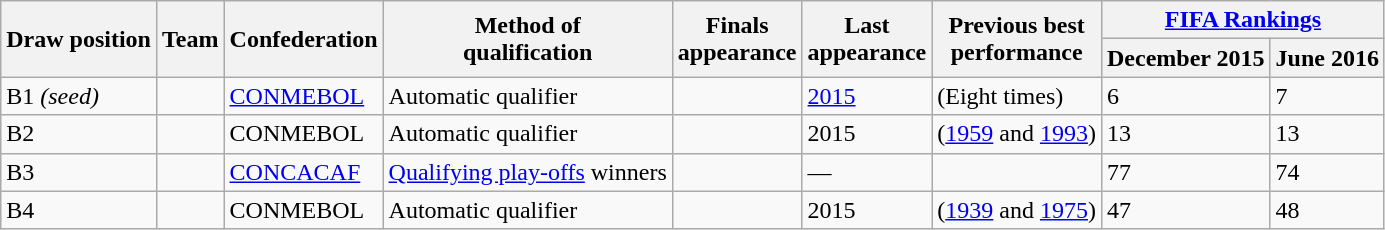<table class="wikitable sortable">
<tr>
<th rowspan=2>Draw position</th>
<th rowspan=2>Team</th>
<th rowspan=2>Confederation</th>
<th rowspan=2>Method of<br>qualification</th>
<th rowspan=2>Finals<br>appearance</th>
<th rowspan=2>Last<br>appearance</th>
<th rowspan=2>Previous best<br>performance</th>
<th colspan=2><a href='#'>FIFA Rankings</a></th>
</tr>
<tr>
<th>December 2015</th>
<th>June 2016</th>
</tr>
<tr>
<td>B1 <em>(seed)</em></td>
<td style=white-space:nowrap></td>
<td><a href='#'>CONMEBOL</a></td>
<td>Automatic qualifier</td>
<td></td>
<td><a href='#'>2015</a></td>
<td> (Eight times)</td>
<td>6</td>
<td>7</td>
</tr>
<tr>
<td>B2</td>
<td style=white-space:nowrap></td>
<td>CONMEBOL</td>
<td>Automatic qualifier</td>
<td></td>
<td>2015</td>
<td> (<a href='#'>1959</a> and <a href='#'>1993</a>)</td>
<td>13</td>
<td>13</td>
</tr>
<tr>
<td>B3</td>
<td style=white-space:nowrap></td>
<td><a href='#'>CONCACAF</a></td>
<td><a href='#'>Qualifying play-offs</a> winners</td>
<td></td>
<td>—</td>
<td></td>
<td>77</td>
<td>74</td>
</tr>
<tr>
<td>B4</td>
<td style=white-space:nowrap></td>
<td>CONMEBOL</td>
<td>Automatic qualifier</td>
<td></td>
<td>2015</td>
<td> (<a href='#'>1939</a> and <a href='#'>1975</a>)</td>
<td>47</td>
<td>48</td>
</tr>
</table>
